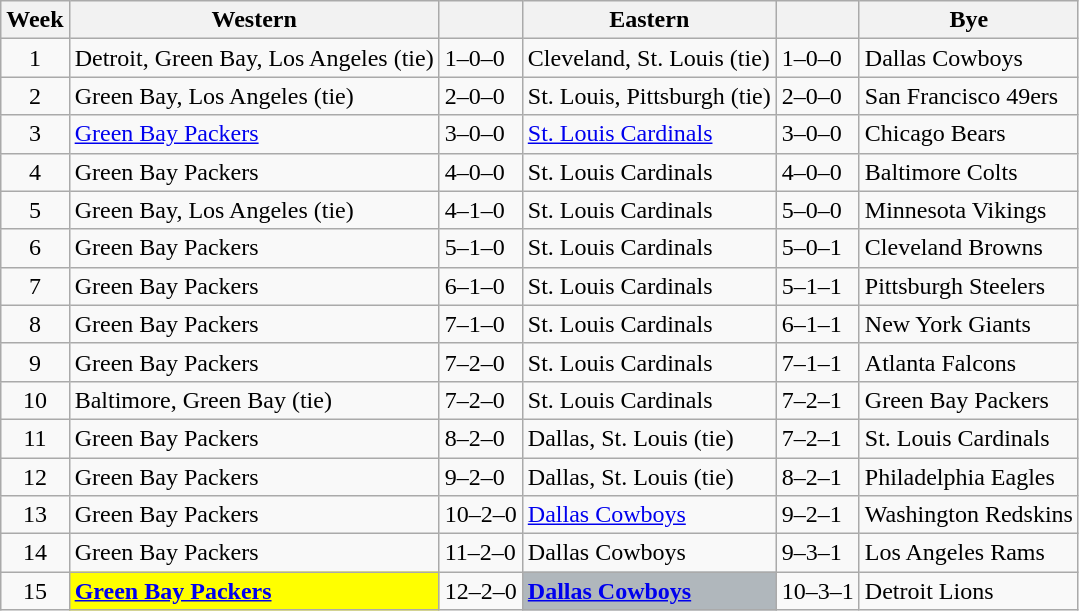<table class="wikitable">
<tr>
<th>Week</th>
<th>Western</th>
<th></th>
<th>Eastern</th>
<th></th>
<th>Bye</th>
</tr>
<tr>
<td align=center>1</td>
<td>Detroit, Green Bay, Los Angeles (tie)</td>
<td>1–0–0</td>
<td>Cleveland, St. Louis (tie)</td>
<td>1–0–0</td>
<td>Dallas Cowboys</td>
</tr>
<tr>
<td align=center>2</td>
<td>Green Bay, Los Angeles (tie)</td>
<td>2–0–0</td>
<td>St. Louis, Pittsburgh (tie)</td>
<td>2–0–0</td>
<td>San Francisco 49ers</td>
</tr>
<tr>
<td align=center>3</td>
<td><a href='#'>Green Bay Packers</a></td>
<td>3–0–0</td>
<td><a href='#'>St. Louis Cardinals</a></td>
<td>3–0–0</td>
<td>Chicago Bears</td>
</tr>
<tr>
<td align=center>4</td>
<td>Green Bay Packers</td>
<td>4–0–0</td>
<td>St. Louis Cardinals</td>
<td>4–0–0</td>
<td>Baltimore Colts</td>
</tr>
<tr>
<td align=center>5</td>
<td>Green Bay, Los Angeles (tie)</td>
<td>4–1–0</td>
<td>St. Louis Cardinals</td>
<td>5–0–0</td>
<td>Minnesota Vikings</td>
</tr>
<tr>
<td align=center>6</td>
<td>Green Bay Packers</td>
<td>5–1–0</td>
<td>St. Louis Cardinals</td>
<td>5–0–1</td>
<td>Cleveland Browns</td>
</tr>
<tr>
<td align=center>7</td>
<td>Green Bay Packers</td>
<td>6–1–0</td>
<td>St. Louis Cardinals</td>
<td>5–1–1</td>
<td>Pittsburgh Steelers</td>
</tr>
<tr>
<td align=center>8</td>
<td>Green Bay Packers</td>
<td>7–1–0</td>
<td>St. Louis Cardinals</td>
<td>6–1–1</td>
<td>New York Giants</td>
</tr>
<tr>
<td align=center>9</td>
<td>Green Bay Packers</td>
<td>7–2–0</td>
<td>St. Louis Cardinals</td>
<td>7–1–1</td>
<td>Atlanta Falcons</td>
</tr>
<tr>
<td align=center>10</td>
<td>Baltimore, Green Bay (tie)</td>
<td>7–2–0</td>
<td>St. Louis Cardinals</td>
<td>7–2–1</td>
<td>Green Bay Packers</td>
</tr>
<tr>
<td align=center>11</td>
<td>Green Bay Packers</td>
<td>8–2–0</td>
<td>Dallas, St. Louis (tie)</td>
<td>7–2–1</td>
<td>St. Louis Cardinals</td>
</tr>
<tr>
<td align=center>12</td>
<td>Green Bay Packers</td>
<td>9–2–0</td>
<td>Dallas, St. Louis (tie)</td>
<td>8–2–1</td>
<td>Philadelphia Eagles</td>
</tr>
<tr>
<td align=center>13</td>
<td>Green Bay Packers</td>
<td>10–2–0</td>
<td><a href='#'>Dallas Cowboys</a></td>
<td>9–2–1</td>
<td>Washington Redskins</td>
</tr>
<tr>
<td align=center>14</td>
<td>Green Bay Packers</td>
<td>11–2–0</td>
<td>Dallas Cowboys</td>
<td>9–3–1</td>
<td>Los Angeles Rams</td>
</tr>
<tr>
<td align=center>15</td>
<td bgcolor="#FFFF00"><strong><a href='#'><span>Green Bay Packers</span></a></strong></td>
<td>12–2–0</td>
<td bgcolor="#B0B7BC"><strong><a href='#'>Dallas Cowboys</a></strong></td>
<td>10–3–1</td>
<td>Detroit Lions</td>
</tr>
</table>
